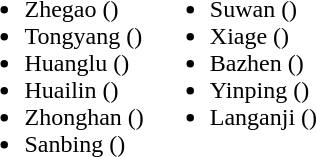<table>
<tr>
<td valign="top"><br><ul><li>Zhegao ()</li><li>Tongyang ()</li><li>Huanglu ()</li><li>Huailin ()</li><li>Zhonghan ()</li><li>Sanbing ()</li></ul></td>
<td valign="top"><br><ul><li>Suwan ()</li><li>Xiage ()</li><li>Bazhen ()</li><li>Yinping ()</li><li>Langanji ()</li></ul></td>
</tr>
</table>
